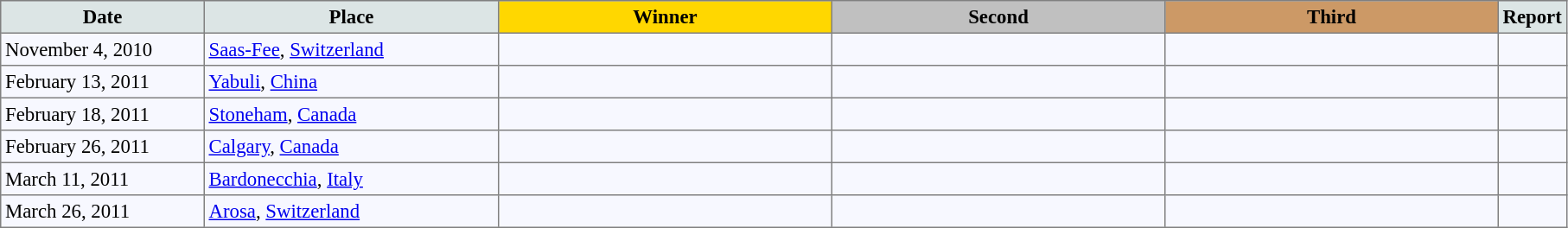<table bgcolor="#f7f8ff" cellpadding="3" cellspacing="0" border="1" style="font-size: 95%; border: gray solid 1px; border-collapse: collapse;">
<tr bgcolor="#CCCCCC">
<td align="center" bgcolor="#DCE5E5" width="150"><strong>Date</strong></td>
<td align="center" bgcolor="#DCE5E5" width="220"><strong>Place</strong></td>
<td align="center" bgcolor="gold" width="250"><strong>Winner</strong></td>
<td align="center" bgcolor="silver" width="250"><strong>Second</strong></td>
<td align="center" bgcolor="CC9966" width="250"><strong>Third</strong></td>
<td align="center" bgcolor="#DCE5E5"><strong>Report</strong></td>
</tr>
<tr align="left">
<td>November 4, 2010</td>
<td> <a href='#'>Saas-Fee</a>, <a href='#'>Switzerland</a></td>
<td></td>
<td></td>
<td></td>
<td></td>
</tr>
<tr align="left">
<td>February 13, 2011</td>
<td> <a href='#'>Yabuli</a>, <a href='#'>China</a></td>
<td></td>
<td></td>
<td></td>
<td></td>
</tr>
<tr align="left">
<td>February 18, 2011</td>
<td> <a href='#'>Stoneham</a>, <a href='#'>Canada</a></td>
<td></td>
<td></td>
<td></td>
<td></td>
</tr>
<tr align="left">
<td>February 26, 2011</td>
<td> <a href='#'>Calgary</a>, <a href='#'>Canada</a></td>
<td></td>
<td></td>
<td></td>
<td></td>
</tr>
<tr align="left">
<td>March 11, 2011</td>
<td> <a href='#'>Bardonecchia</a>, <a href='#'>Italy</a></td>
<td></td>
<td></td>
<td></td>
<td></td>
</tr>
<tr align="left">
<td>March 26, 2011</td>
<td> <a href='#'>Arosa</a>, <a href='#'>Switzerland</a></td>
<td></td>
<td></td>
<td></td>
<td></td>
</tr>
</table>
